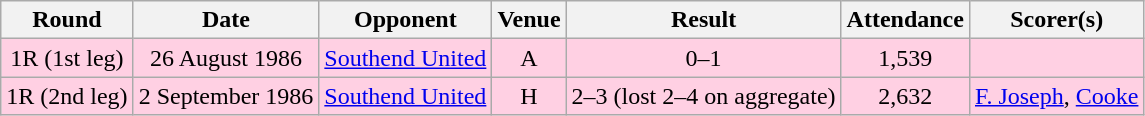<table class="wikitable sortable" style="text-align:center;">
<tr>
<th>Round</th>
<th>Date</th>
<th>Opponent</th>
<th>Venue</th>
<th>Result</th>
<th>Attendance</th>
<th>Scorer(s)</th>
</tr>
<tr style="background:#ffd0e3;">
<td>1R (1st leg)</td>
<td>26 August 1986</td>
<td><a href='#'>Southend United</a></td>
<td>A</td>
<td>0–1</td>
<td>1,539</td>
<td></td>
</tr>
<tr style="background:#ffd0e3;">
<td>1R (2nd leg)</td>
<td>2 September 1986</td>
<td><a href='#'>Southend United</a></td>
<td>H</td>
<td>2–3 (lost 2–4 on aggregate)</td>
<td>2,632</td>
<td><a href='#'>F. Joseph</a>, <a href='#'>Cooke</a></td>
</tr>
</table>
